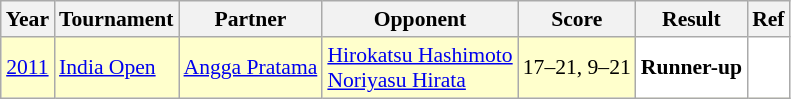<table class="sortable wikitable" style="font-size: 90%">
<tr>
<th>Year</th>
<th>Tournament</th>
<th>Partner</th>
<th>Opponent</th>
<th>Score</th>
<th>Result</th>
<th>Ref</th>
</tr>
<tr style="background:#FFFFCC">
<td align="center"><a href='#'>2011</a></td>
<td align="left"><a href='#'>India Open</a></td>
<td align="left"> <a href='#'>Angga Pratama</a></td>
<td align="left"> <a href='#'>Hirokatsu Hashimoto</a><br> <a href='#'>Noriyasu Hirata</a></td>
<td align="left">17–21, 9–21</td>
<td style="text-align: left; background:white"> <strong>Runner-up</strong></td>
<td style="text-align: center; background:white"></td>
</tr>
</table>
